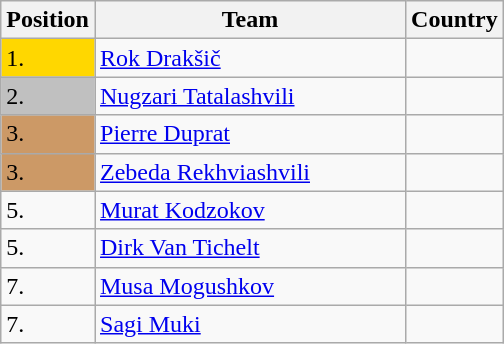<table class=wikitable>
<tr>
<th width=10>Position</th>
<th width=200>Team</th>
<th>Country</th>
</tr>
<tr>
<td bgcolor=gold>1.</td>
<td><a href='#'>Rok Drakšič</a></td>
<td></td>
</tr>
<tr>
<td bgcolor="silver">2.</td>
<td><a href='#'>Nugzari Tatalashvili</a></td>
<td></td>
</tr>
<tr>
<td bgcolor="CC9966">3.</td>
<td><a href='#'>Pierre Duprat</a></td>
<td></td>
</tr>
<tr>
<td bgcolor="CC9966">3.</td>
<td><a href='#'>Zebeda Rekhviashvili</a></td>
<td></td>
</tr>
<tr>
<td>5.</td>
<td><a href='#'>Murat Kodzokov</a></td>
<td></td>
</tr>
<tr>
<td>5.</td>
<td><a href='#'>Dirk Van Tichelt</a></td>
<td></td>
</tr>
<tr>
<td>7.</td>
<td><a href='#'>Musa Mogushkov</a></td>
<td></td>
</tr>
<tr>
<td>7.</td>
<td><a href='#'>Sagi Muki</a></td>
<td></td>
</tr>
</table>
